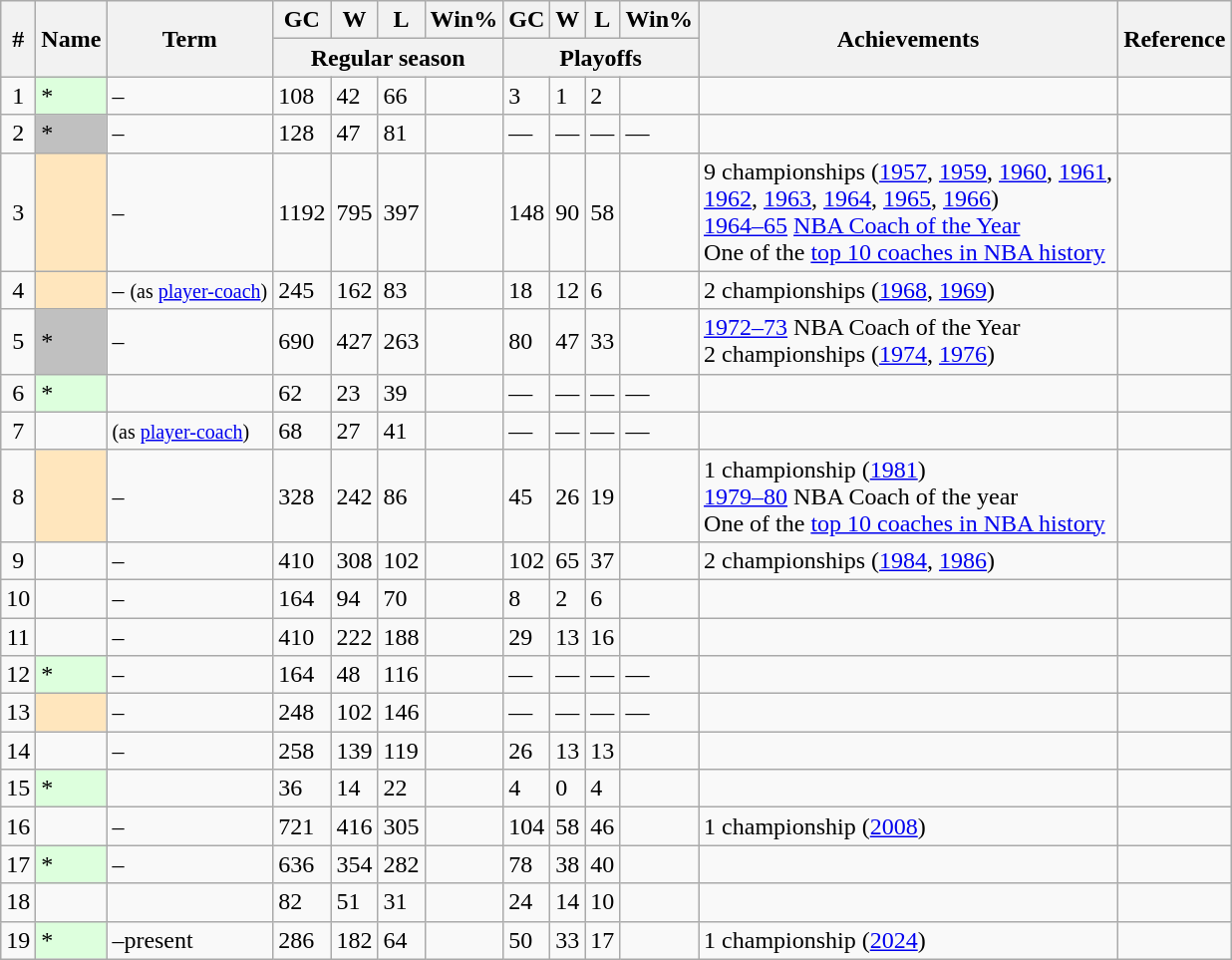<table class="wikitable sortable">
<tr>
<th rowspan="2">#</th>
<th rowspan="2">Name</th>
<th rowspan="2">Term</th>
<th>GC</th>
<th>W</th>
<th>L</th>
<th>Win%</th>
<th>GC</th>
<th>W</th>
<th>L</th>
<th>Win%</th>
<th rowspan="2" class=unsortable>Achievements</th>
<th rowspan="2" class=unsortable>Reference</th>
</tr>
<tr class="unsortable">
<th colspan="4">Regular season</th>
<th colspan="4">Playoffs</th>
</tr>
<tr>
<td align=center>1</td>
<td bgcolor="#ddffdd">*</td>
<td>–</td>
<td>108</td>
<td>42</td>
<td>66</td>
<td></td>
<td>3</td>
<td>1</td>
<td>2</td>
<td></td>
<td></td>
<td align=center></td>
</tr>
<tr>
<td align=center>2</td>
<td style="background-color:silver">*</td>
<td>–</td>
<td>128</td>
<td>47</td>
<td>81</td>
<td></td>
<td>—</td>
<td>—</td>
<td>—</td>
<td>—</td>
<td></td>
<td align=center></td>
</tr>
<tr>
<td align=center>3</td>
<td bgcolor="#FFE6BD"></td>
<td>–</td>
<td>1192</td>
<td>795</td>
<td>397</td>
<td></td>
<td>148</td>
<td>90</td>
<td>58</td>
<td></td>
<td>9 championships (<a href='#'>1957</a>, <a href='#'>1959</a>, <a href='#'>1960</a>, <a href='#'>1961</a>, <br><a href='#'>1962</a>, <a href='#'>1963</a>, <a href='#'>1964</a>, <a href='#'>1965</a>, <a href='#'>1966</a>) <br> <a href='#'>1964–65</a> <a href='#'>NBA Coach of the Year</a> <br> One of the <a href='#'>top 10 coaches in NBA history</a></td>
<td align=center></td>
</tr>
<tr>
<td align=center>4</td>
<td bgcolor="#FFE6BD"></td>
<td>– <small>(as <a href='#'>player-coach</a>)</small></td>
<td>245</td>
<td>162</td>
<td>83</td>
<td></td>
<td>18</td>
<td>12</td>
<td>6</td>
<td></td>
<td>2 championships (<a href='#'>1968</a>, <a href='#'>1969</a>)</td>
<td align=center></td>
</tr>
<tr>
<td align=center>5</td>
<td style="background-color:silver">*</td>
<td>–</td>
<td>690</td>
<td>427</td>
<td>263</td>
<td></td>
<td>80</td>
<td>47</td>
<td>33</td>
<td></td>
<td><a href='#'>1972–73</a> NBA Coach of the Year<br>2 championships (<a href='#'>1974</a>, <a href='#'>1976</a>)</td>
<td align=center></td>
</tr>
<tr>
<td align=center>6</td>
<td bgcolor="#ddffdd">*</td>
<td></td>
<td>62</td>
<td>23</td>
<td>39</td>
<td></td>
<td>—</td>
<td>—</td>
<td>—</td>
<td>—</td>
<td></td>
<td align=center></td>
</tr>
<tr>
<td align=center>7</td>
<td></td>
<td> <small>(as <a href='#'>player-coach</a>)</small></td>
<td>68</td>
<td>27</td>
<td>41</td>
<td></td>
<td>—</td>
<td>—</td>
<td>—</td>
<td>—</td>
<td></td>
<td align=center></td>
</tr>
<tr>
<td align=center>8</td>
<td bgcolor="#FFE6BD"></td>
<td>–</td>
<td>328</td>
<td>242</td>
<td>86</td>
<td></td>
<td>45</td>
<td>26</td>
<td>19</td>
<td></td>
<td>1 championship (<a href='#'>1981</a>)<br> <a href='#'>1979–80</a> NBA Coach of the year <br> One of the <a href='#'>top 10 coaches in NBA history</a></td>
<td align=center></td>
</tr>
<tr>
<td align=center>9</td>
<td></td>
<td>–</td>
<td>410</td>
<td>308</td>
<td>102</td>
<td></td>
<td>102</td>
<td>65</td>
<td>37</td>
<td></td>
<td>2 championships (<a href='#'>1984</a>, <a href='#'>1986</a>)</td>
<td align=center></td>
</tr>
<tr>
<td align=center>10</td>
<td></td>
<td>–</td>
<td>164</td>
<td>94</td>
<td>70</td>
<td></td>
<td>8</td>
<td>2</td>
<td>6</td>
<td></td>
<td></td>
<td align=center></td>
</tr>
<tr>
<td align=center>11</td>
<td></td>
<td>–</td>
<td>410</td>
<td>222</td>
<td>188</td>
<td></td>
<td>29</td>
<td>13</td>
<td>16</td>
<td></td>
<td></td>
<td align=center></td>
</tr>
<tr>
<td align=center>12</td>
<td bgcolor="#ddffdd">*</td>
<td>–</td>
<td>164</td>
<td>48</td>
<td>116</td>
<td></td>
<td>—</td>
<td>—</td>
<td>—</td>
<td>—</td>
<td></td>
<td align=center></td>
</tr>
<tr>
<td align=center>13</td>
<td bgcolor="#FFE6BD"></td>
<td>–</td>
<td>248</td>
<td>102</td>
<td>146</td>
<td></td>
<td>—</td>
<td>—</td>
<td>—</td>
<td>—</td>
<td></td>
<td align=center></td>
</tr>
<tr>
<td align=center>14</td>
<td></td>
<td>–</td>
<td>258</td>
<td>139</td>
<td>119</td>
<td></td>
<td>26</td>
<td>13</td>
<td>13</td>
<td></td>
<td></td>
<td align=center></td>
</tr>
<tr>
<td align=center>15</td>
<td bgcolor="#ddffdd">*</td>
<td></td>
<td>36</td>
<td>14</td>
<td>22</td>
<td></td>
<td>4</td>
<td>0</td>
<td>4</td>
<td></td>
<td></td>
<td align=center></td>
</tr>
<tr>
<td align=center>16</td>
<td></td>
<td>–</td>
<td>721</td>
<td>416</td>
<td>305</td>
<td></td>
<td>104</td>
<td>58</td>
<td>46</td>
<td></td>
<td>1 championship (<a href='#'>2008</a>)</td>
<td align=center></td>
</tr>
<tr>
<td align=center>17</td>
<td bgcolor="#ddffdd">*</td>
<td>–</td>
<td>636</td>
<td>354</td>
<td>282</td>
<td></td>
<td>78</td>
<td>38</td>
<td>40</td>
<td></td>
<td></td>
<td align=center></td>
</tr>
<tr>
<td align=center>18</td>
<td></td>
<td></td>
<td>82</td>
<td>51</td>
<td>31</td>
<td></td>
<td>24</td>
<td>14</td>
<td>10</td>
<td></td>
<td></td>
<td align=center></td>
</tr>
<tr>
<td align=center>19</td>
<td bgcolor="#ddffdd">*</td>
<td>–present</td>
<td>286</td>
<td>182</td>
<td>64</td>
<td></td>
<td>50</td>
<td>33</td>
<td>17</td>
<td></td>
<td>1 championship (<a href='#'>2024</a>)</td>
<td align=center></td>
</tr>
</table>
